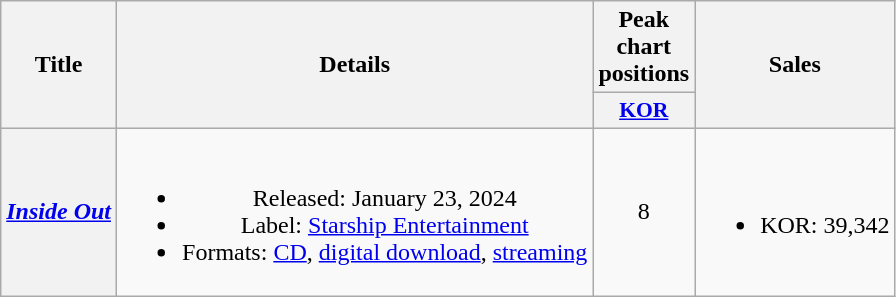<table class="wikitable plainrowheaders" style="text-align:center;">
<tr>
<th scope="col" rowspan="2">Title</th>
<th scope="col" rowspan="2">Details</th>
<th scope="col">Peak chart positions</th>
<th scope="col" rowspan="2">Sales</th>
</tr>
<tr>
<th scope="col" style="font-size:90%; width:2.5em"><a href='#'>KOR</a><br></th>
</tr>
<tr>
<th scope="row"><em><a href='#'>Inside Out</a></em></th>
<td><br><ul><li>Released: January 23, 2024</li><li>Label: <a href='#'>Starship Entertainment</a></li><li>Formats: <a href='#'>CD</a>, <a href='#'>digital download</a>, <a href='#'>streaming</a></li></ul></td>
<td>8</td>
<td><br><ul><li>KOR: 39,342</li></ul></td>
</tr>
</table>
